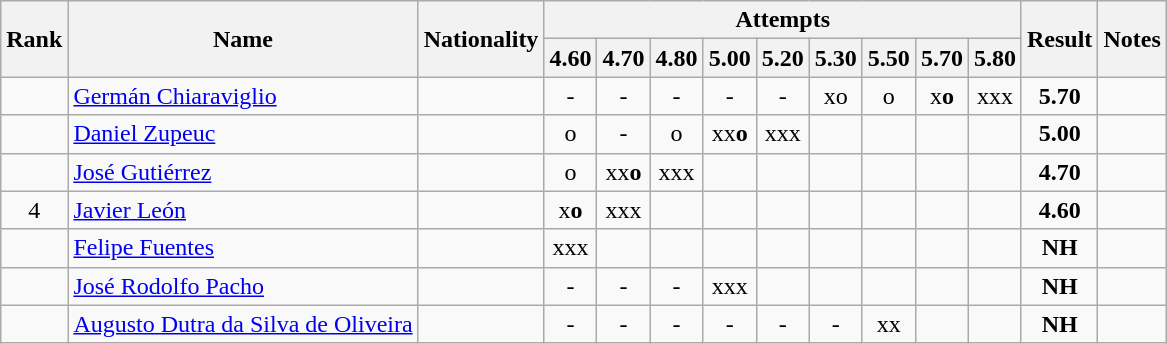<table class="wikitable sortable" style="text-align:center">
<tr>
<th rowspan=2>Rank</th>
<th rowspan=2>Name</th>
<th rowspan=2>Nationality</th>
<th colspan=9>Attempts</th>
<th rowspan=2>Result</th>
<th rowspan=2>Notes</th>
</tr>
<tr>
<th>4.60</th>
<th>4.70</th>
<th>4.80</th>
<th>5.00</th>
<th>5.20</th>
<th>5.30</th>
<th>5.50</th>
<th>5.70</th>
<th>5.80</th>
</tr>
<tr>
<td align=center></td>
<td align=left><a href='#'>Germán Chiaraviglio</a></td>
<td align=left></td>
<td>-</td>
<td>-</td>
<td>-</td>
<td>-</td>
<td>-</td>
<td>xo</td>
<td>o</td>
<td>x<strong>o</strong></td>
<td>xxx</td>
<td><strong>5.70</strong></td>
<td></td>
</tr>
<tr>
<td align=center></td>
<td align=left><a href='#'>Daniel Zupeuc</a></td>
<td align=left></td>
<td>o</td>
<td>-</td>
<td>o</td>
<td>xx<strong>o</strong></td>
<td>xxx</td>
<td></td>
<td></td>
<td></td>
<td></td>
<td><strong>5.00</strong></td>
<td></td>
</tr>
<tr>
<td align=center></td>
<td align=left><a href='#'>José Gutiérrez</a></td>
<td align=left></td>
<td>o</td>
<td>xx<strong>o</strong></td>
<td>xxx</td>
<td></td>
<td></td>
<td></td>
<td></td>
<td></td>
<td></td>
<td><strong>4.70</strong></td>
<td></td>
</tr>
<tr>
<td align=center>4</td>
<td align=left><a href='#'>Javier León</a></td>
<td align=left></td>
<td>x<strong>o</strong></td>
<td>xxx</td>
<td></td>
<td></td>
<td></td>
<td></td>
<td></td>
<td></td>
<td></td>
<td><strong>4.60</strong></td>
<td></td>
</tr>
<tr>
<td align=center></td>
<td align=left><a href='#'>Felipe Fuentes</a></td>
<td align=left></td>
<td>xxx</td>
<td></td>
<td></td>
<td></td>
<td></td>
<td></td>
<td></td>
<td></td>
<td></td>
<td><strong>NH</strong></td>
<td></td>
</tr>
<tr>
<td align=center></td>
<td align=left><a href='#'>José Rodolfo Pacho</a></td>
<td align=left></td>
<td>-</td>
<td>-</td>
<td>-</td>
<td>xxx</td>
<td></td>
<td></td>
<td></td>
<td></td>
<td></td>
<td><strong>NH</strong></td>
<td></td>
</tr>
<tr>
<td align=center></td>
<td align=left><a href='#'>Augusto Dutra da Silva de Oliveira</a></td>
<td align=left></td>
<td>-</td>
<td>-</td>
<td>-</td>
<td>-</td>
<td>-</td>
<td>-</td>
<td>xx</td>
<td></td>
<td></td>
<td><strong>NH</strong></td>
<td></td>
</tr>
</table>
